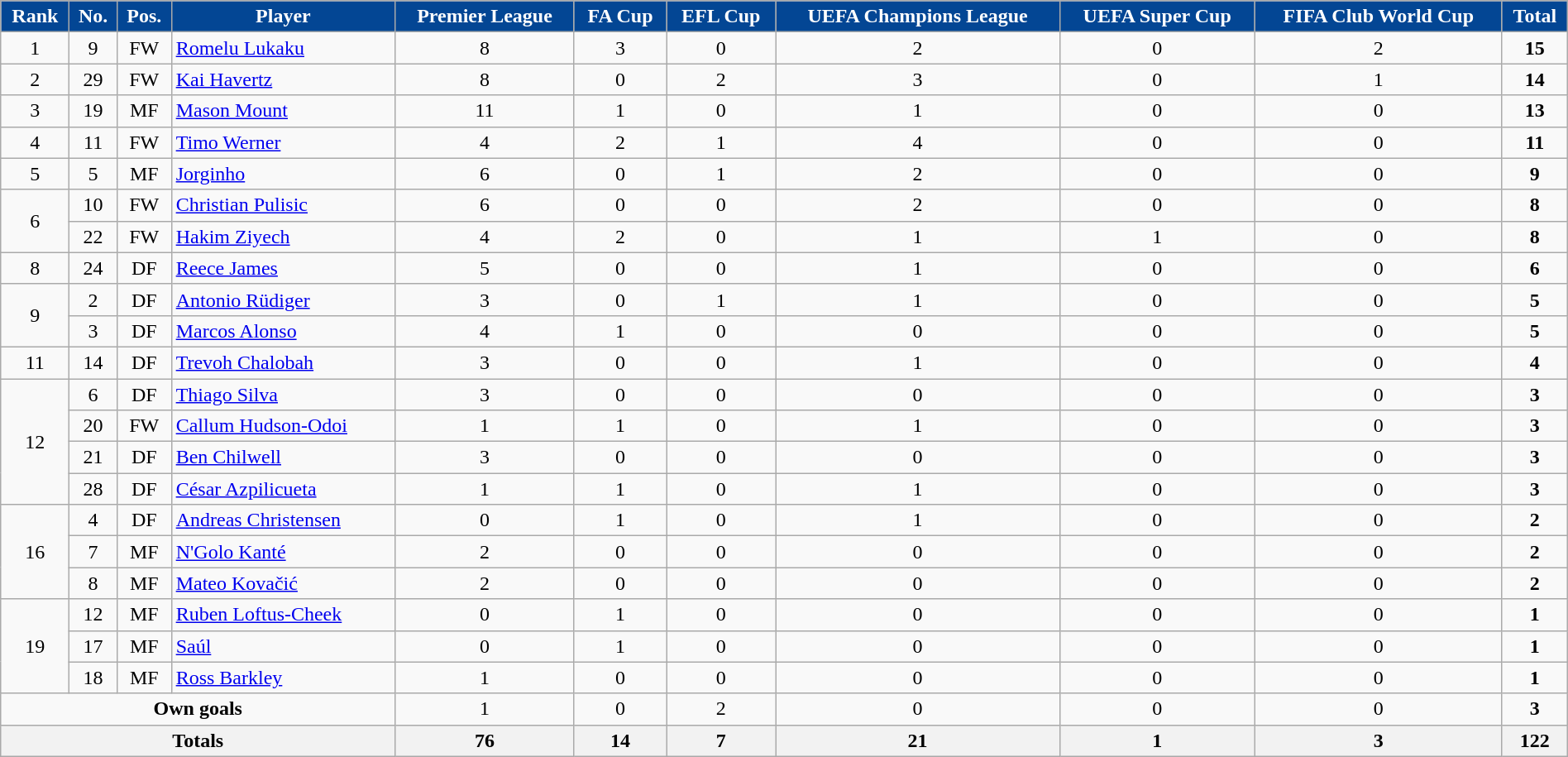<table class="wikitable sortable" style="text-align:center;width:100%;">
<tr>
<th style=background-color:#034694;color:#FFFFFF>Rank</th>
<th style=background-color:#034694;color:#FFFFFF>No.</th>
<th style=background-color:#034694;color:#FFFFFF>Pos.</th>
<th style=background-color:#034694;color:#FFFFFF>Player</th>
<th style=background-color:#034694;color:#FFFFFF>Premier League</th>
<th style=background-color:#034694;color:#FFFFFF>FA Cup</th>
<th style=background-color:#034694;color:#FFFFFF>EFL Cup</th>
<th style=background-color:#034694;color:#FFFFFF>UEFA Champions League</th>
<th style=background-color:#034694;color:#FFFFFF>UEFA Super Cup</th>
<th style=background-color:#034694;color:#FFFFFF>FIFA Club World Cup</th>
<th style=background-color:#034694;color:#FFFFFF>Total</th>
</tr>
<tr>
<td rowspan="1">1</td>
<td>9</td>
<td>FW</td>
<td align=left> <a href='#'>Romelu Lukaku</a></td>
<td>8</td>
<td>3</td>
<td>0</td>
<td>2</td>
<td>0</td>
<td>2</td>
<td><strong>15</strong></td>
</tr>
<tr>
<td rowspan="1">2</td>
<td>29</td>
<td>FW</td>
<td align=left> <a href='#'>Kai Havertz</a></td>
<td>8</td>
<td>0</td>
<td>2</td>
<td>3</td>
<td>0</td>
<td>1</td>
<td><strong>14</strong></td>
</tr>
<tr>
<td rowspan="1">3</td>
<td>19</td>
<td>MF</td>
<td align=left> <a href='#'>Mason Mount</a></td>
<td>11</td>
<td>1</td>
<td>0</td>
<td>1</td>
<td>0</td>
<td>0</td>
<td><strong>13</strong></td>
</tr>
<tr>
<td rowspan="1">4</td>
<td>11</td>
<td>FW</td>
<td align=left> <a href='#'>Timo Werner</a></td>
<td>4</td>
<td>2</td>
<td>1</td>
<td>4</td>
<td>0</td>
<td>0</td>
<td><strong>11</strong></td>
</tr>
<tr>
<td rowspan="1">5</td>
<td>5</td>
<td>MF</td>
<td align=left>  <a href='#'>Jorginho</a></td>
<td>6</td>
<td>0</td>
<td>1</td>
<td>2</td>
<td>0</td>
<td>0</td>
<td><strong>9</strong></td>
</tr>
<tr>
<td rowspan="2">6</td>
<td>10</td>
<td>FW</td>
<td align=left> <a href='#'>Christian Pulisic</a></td>
<td>6</td>
<td>0</td>
<td>0</td>
<td>2</td>
<td>0</td>
<td>0</td>
<td><strong>8</strong></td>
</tr>
<tr>
<td>22</td>
<td>FW</td>
<td align=left> <a href='#'>Hakim Ziyech</a></td>
<td>4</td>
<td>2</td>
<td>0</td>
<td>1</td>
<td>1</td>
<td>0</td>
<td><strong>8</strong></td>
</tr>
<tr>
<td rowspan="1">8</td>
<td>24</td>
<td>DF</td>
<td align=left> <a href='#'>Reece James</a></td>
<td>5</td>
<td>0</td>
<td>0</td>
<td>1</td>
<td>0</td>
<td>0</td>
<td><strong>6</strong></td>
</tr>
<tr>
<td rowspan="2">9</td>
<td>2</td>
<td>DF</td>
<td align=left> <a href='#'>Antonio Rüdiger</a></td>
<td>3</td>
<td>0</td>
<td>1</td>
<td>1</td>
<td>0</td>
<td>0</td>
<td><strong>5</strong></td>
</tr>
<tr>
<td>3</td>
<td>DF</td>
<td align=left> <a href='#'>Marcos Alonso</a></td>
<td>4</td>
<td>1</td>
<td>0</td>
<td>0</td>
<td>0</td>
<td>0</td>
<td><strong>5</strong></td>
</tr>
<tr>
<td rowspan="1">11</td>
<td>14</td>
<td>DF</td>
<td align=left> <a href='#'>Trevoh Chalobah</a></td>
<td>3</td>
<td>0</td>
<td>0</td>
<td>1</td>
<td>0</td>
<td>0</td>
<td><strong>4</strong></td>
</tr>
<tr>
<td rowspan="4">12</td>
<td>6</td>
<td>DF</td>
<td align=left> <a href='#'>Thiago Silva</a></td>
<td>3</td>
<td>0</td>
<td>0</td>
<td>0</td>
<td>0</td>
<td>0</td>
<td><strong>3</strong></td>
</tr>
<tr>
<td>20</td>
<td>FW</td>
<td align=left> <a href='#'>Callum Hudson-Odoi</a></td>
<td>1</td>
<td>1</td>
<td>0</td>
<td>1</td>
<td>0</td>
<td>0</td>
<td><strong>3</strong></td>
</tr>
<tr>
<td>21</td>
<td>DF</td>
<td align=left> <a href='#'>Ben Chilwell</a></td>
<td>3</td>
<td>0</td>
<td>0</td>
<td>0</td>
<td>0</td>
<td>0</td>
<td><strong>3</strong></td>
</tr>
<tr>
<td>28</td>
<td>DF</td>
<td align=left> <a href='#'>César Azpilicueta</a></td>
<td>1</td>
<td>1</td>
<td>0</td>
<td>1</td>
<td>0</td>
<td>0</td>
<td><strong>3</strong></td>
</tr>
<tr>
<td rowspan="3">16</td>
<td>4</td>
<td>DF</td>
<td align=left> <a href='#'>Andreas Christensen</a></td>
<td>0</td>
<td>1</td>
<td>0</td>
<td>1</td>
<td>0</td>
<td>0</td>
<td><strong>2</strong></td>
</tr>
<tr>
<td>7</td>
<td>MF</td>
<td align=left> <a href='#'>N'Golo Kanté</a></td>
<td>2</td>
<td>0</td>
<td>0</td>
<td>0</td>
<td>0</td>
<td>0</td>
<td><strong>2</strong></td>
</tr>
<tr>
<td>8</td>
<td>MF</td>
<td align=left> <a href='#'>Mateo Kovačić</a></td>
<td>2</td>
<td>0</td>
<td>0</td>
<td>0</td>
<td>0</td>
<td>0</td>
<td><strong>2</strong></td>
</tr>
<tr>
<td rowspan="3">19</td>
<td>12</td>
<td>MF</td>
<td align=left> <a href='#'>Ruben Loftus-Cheek</a></td>
<td>0</td>
<td>1</td>
<td>0</td>
<td>0</td>
<td>0</td>
<td>0</td>
<td><strong>1</strong></td>
</tr>
<tr>
<td>17</td>
<td>MF</td>
<td align=left> <a href='#'>Saúl</a></td>
<td>0</td>
<td>1</td>
<td>0</td>
<td>0</td>
<td>0</td>
<td>0</td>
<td><strong>1</strong></td>
</tr>
<tr>
<td>18</td>
<td>MF</td>
<td align=left> <a href='#'>Ross Barkley</a></td>
<td>1</td>
<td>0</td>
<td>0</td>
<td>0</td>
<td>0</td>
<td>0</td>
<td><strong>1</strong></td>
</tr>
<tr>
<td colspan="4"><strong>Own goals</strong></td>
<td>1</td>
<td>0</td>
<td>2</td>
<td>0</td>
<td>0</td>
<td>0</td>
<td><strong>3</strong></td>
</tr>
<tr>
<th colspan=4><strong>Totals</strong></th>
<th><strong>76</strong></th>
<th><strong>14</strong></th>
<th><strong>7</strong></th>
<th><strong>21</strong></th>
<th><strong>1</strong></th>
<th><strong>3</strong></th>
<th>122</th>
</tr>
</table>
